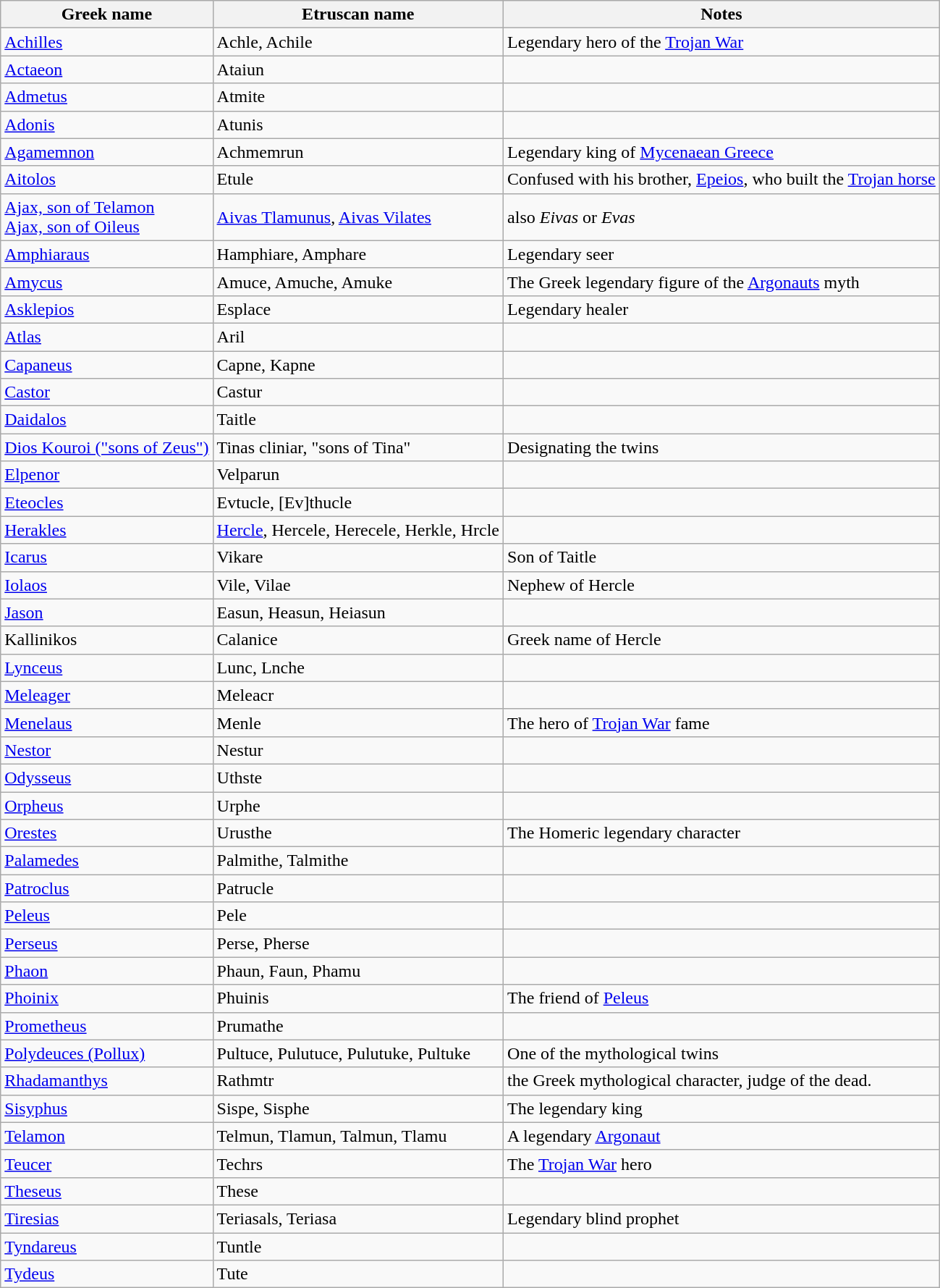<table class="wikitable sortable">
<tr>
<th>Greek name</th>
<th>Etruscan name</th>
<th>Notes</th>
</tr>
<tr>
<td><a href='#'>Achilles</a></td>
<td>Achle, Achile</td>
<td>Legendary hero of the <a href='#'>Trojan War</a></td>
</tr>
<tr>
<td><a href='#'>Actaeon</a></td>
<td>Ataiun</td>
<td></td>
</tr>
<tr>
<td><a href='#'>Admetus</a></td>
<td>Atmite</td>
<td></td>
</tr>
<tr>
<td><a href='#'>Adonis</a></td>
<td>Atunis</td>
<td></td>
</tr>
<tr>
<td><a href='#'>Agamemnon</a></td>
<td>Achmemrun</td>
<td>Legendary king of <a href='#'>Mycenaean Greece</a></td>
</tr>
<tr>
<td><a href='#'>Aitolos</a></td>
<td>Etule</td>
<td>Confused with his brother, <a href='#'>Epeios</a>, who built the <a href='#'>Trojan horse</a></td>
</tr>
<tr>
<td><a href='#'>Ajax, son of Telamon</a> <br><a href='#'>Ajax, son of Oileus</a></td>
<td><a href='#'>Aivas Tlamunus</a>, <a href='#'>Aivas Vilates</a></td>
<td>also <em>Eivas</em> or <em>Evas</em></td>
</tr>
<tr>
<td><a href='#'>Amphiaraus</a></td>
<td>Hamphiare, Amphare</td>
<td>Legendary seer</td>
</tr>
<tr>
<td><a href='#'>Amycus</a></td>
<td>Amuce, Amuche, Amuke </td>
<td>The Greek legendary figure of the <a href='#'>Argonauts</a> myth</td>
</tr>
<tr>
<td><a href='#'>Asklepios</a></td>
<td>Esplace</td>
<td>Legendary healer</td>
</tr>
<tr>
<td><a href='#'>Atlas</a></td>
<td>Aril</td>
<td></td>
</tr>
<tr>
<td><a href='#'>Capaneus</a></td>
<td>Capne, Kapne</td>
<td></td>
</tr>
<tr>
<td><a href='#'>Castor</a></td>
<td>Castur</td>
<td></td>
</tr>
<tr>
<td><a href='#'>Daidalos</a></td>
<td>Taitle</td>
<td></td>
</tr>
<tr>
<td><a href='#'> Dios Kouroi ("sons of Zeus")</a></td>
<td>Tinas cliniar, "sons of Tina"</td>
<td>Designating the twins</td>
</tr>
<tr>
<td><a href='#'>Elpenor</a></td>
<td>Velparun</td>
<td></td>
</tr>
<tr>
<td><a href='#'>Eteocles</a></td>
<td>Evtucle, [Ev]thucle</td>
<td></td>
</tr>
<tr>
<td><a href='#'>Herakles</a></td>
<td><a href='#'>Hercle</a>, Hercele, Herecele, Herkle, Hrcle</td>
<td></td>
</tr>
<tr>
<td><a href='#'>Icarus</a></td>
<td>Vikare</td>
<td>Son of Taitle</td>
</tr>
<tr>
<td><a href='#'>Iolaos</a></td>
<td>Vile, Vilae</td>
<td>Nephew of Hercle</td>
</tr>
<tr>
<td><a href='#'>Jason</a></td>
<td>Easun, Heasun, Heiasun</td>
<td></td>
</tr>
<tr>
<td>Kallinikos</td>
<td>Calanice</td>
<td>Greek name of Hercle</td>
</tr>
<tr>
<td><a href='#'>Lynceus</a></td>
<td>Lunc, Lnche</td>
<td></td>
</tr>
<tr>
<td><a href='#'>Meleager</a></td>
<td>Meleacr</td>
<td></td>
</tr>
<tr>
<td><a href='#'>Menelaus</a></td>
<td>Menle</td>
<td>The hero of <a href='#'>Trojan War</a> fame</td>
</tr>
<tr>
<td><a href='#'>Nestor</a></td>
<td>Nestur</td>
<td></td>
</tr>
<tr>
<td><a href='#'>Odysseus</a></td>
<td>Uthste</td>
<td></td>
</tr>
<tr>
<td><a href='#'>Orpheus</a></td>
<td>Urphe</td>
<td></td>
</tr>
<tr>
<td><a href='#'>Orestes</a></td>
<td>Urusthe</td>
<td>The Homeric legendary character</td>
</tr>
<tr>
<td><a href='#'>Palamedes</a></td>
<td>Palmithe, Talmithe</td>
<td></td>
</tr>
<tr>
<td><a href='#'>Patroclus</a></td>
<td>Patrucle</td>
<td></td>
</tr>
<tr>
<td><a href='#'>Peleus</a></td>
<td>Pele</td>
<td></td>
</tr>
<tr>
<td><a href='#'>Perseus</a></td>
<td>Perse, Pherse</td>
<td></td>
</tr>
<tr>
<td><a href='#'>Phaon</a></td>
<td>Phaun, Faun, Phamu</td>
<td></td>
</tr>
<tr>
<td><a href='#'>Phoinix</a></td>
<td>Phuinis</td>
<td>The friend of <a href='#'>Peleus</a></td>
</tr>
<tr>
<td><a href='#'>Prometheus</a></td>
<td>Prumathe</td>
<td></td>
</tr>
<tr>
<td><a href='#'>Polydeuces (Pollux)</a></td>
<td>Pultuce, Pulutuce, Pulutuke, Pultuke</td>
<td>One of the mythological twins</td>
</tr>
<tr>
<td><a href='#'>Rhadamanthys</a></td>
<td>Rathmtr</td>
<td>the Greek mythological character, judge of the dead.</td>
</tr>
<tr>
<td><a href='#'>Sisyphus</a></td>
<td>Sispe, Sisphe</td>
<td>The legendary king</td>
</tr>
<tr>
<td><a href='#'>Telamon</a></td>
<td>Telmun, Tlamun, Talmun, Tlamu</td>
<td>A legendary <a href='#'>Argonaut</a></td>
</tr>
<tr>
<td><a href='#'>Teucer</a></td>
<td>Techrs</td>
<td>The <a href='#'>Trojan War</a> hero</td>
</tr>
<tr>
<td><a href='#'>Theseus</a></td>
<td>These</td>
<td></td>
</tr>
<tr>
<td><a href='#'>Tiresias</a></td>
<td>Teriasals, Teriasa</td>
<td>Legendary blind prophet</td>
</tr>
<tr>
<td><a href='#'>Tyndareus</a></td>
<td>Tuntle</td>
<td></td>
</tr>
<tr>
<td><a href='#'>Tydeus</a></td>
<td>Tute</td>
<td></td>
</tr>
</table>
